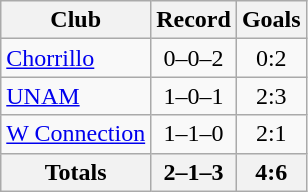<table class="wikitable">
<tr>
<th>Club</th>
<th>Record</th>
<th>Goals</th>
</tr>
<tr>
<td> <a href='#'>Chorrillo</a></td>
<td align=center>0–0–2</td>
<td align=center>0:2</td>
</tr>
<tr>
<td> <a href='#'>UNAM</a></td>
<td align=center>1–0–1</td>
<td align=center>2:3</td>
</tr>
<tr>
<td> <a href='#'>W Connection</a></td>
<td align=center>1–1–0</td>
<td align=center>2:1</td>
</tr>
<tr>
<th>Totals</th>
<th>2–1–3</th>
<th>4:6</th>
</tr>
</table>
